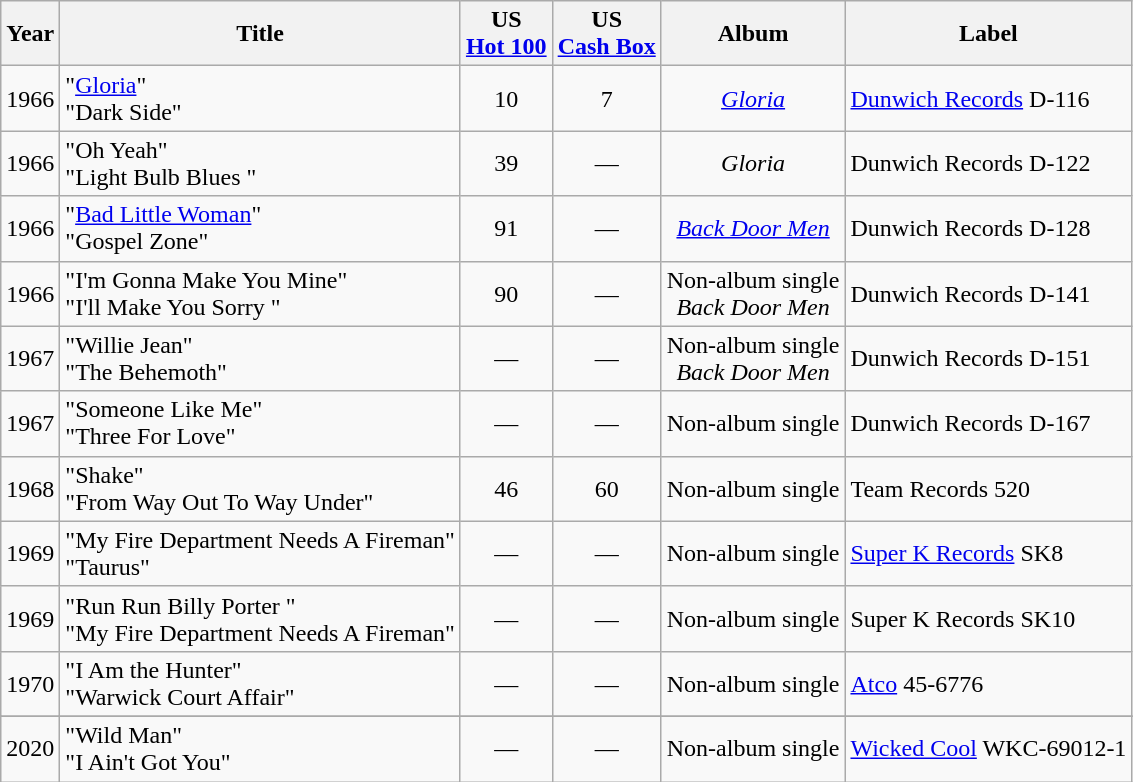<table class="sortable wikitable">
<tr>
<th>Year</th>
<th>Title</th>
<th>US <br><a href='#'>Hot 100</a></th>
<th>US <br><a href='#'>Cash Box</a></th>
<th>Album</th>
<th>Label</th>
</tr>
<tr>
<td style="text-align:center">1966</td>
<td>"<a href='#'>Gloria</a>"<br>"Dark Side"</td>
<td style="text-align:center">10</td>
<td style="text-align:center">7</td>
<td style="text-align:center"><em><a href='#'>Gloria</a></em></td>
<td><a href='#'>Dunwich Records</a> D-116</td>
</tr>
<tr>
<td style="text-align:center">1966</td>
<td>"Oh Yeah"<br>"Light Bulb Blues "</td>
<td style="text-align:center">39</td>
<td style="text-align:center">—</td>
<td style="text-align:center"><em>Gloria</em></td>
<td>Dunwich Records D-122</td>
</tr>
<tr>
<td style="text-align:center">1966</td>
<td>"<a href='#'>Bad Little Woman</a>"<br>"Gospel Zone"</td>
<td style="text-align:center">91</td>
<td style="text-align:center">—</td>
<td style="text-align:center"><em><a href='#'>Back Door Men</a></em></td>
<td>Dunwich Records D-128</td>
</tr>
<tr>
<td style="text-align:center">1966</td>
<td>"I'm Gonna Make You Mine"<br>"I'll Make You Sorry "</td>
<td style="text-align:center">90</td>
<td style="text-align:center">—</td>
<td style="text-align:center">Non-album single<br><em>Back Door Men</em></td>
<td>Dunwich Records D-141</td>
</tr>
<tr>
<td style="text-align:center">1967</td>
<td>"Willie Jean"<br>"The Behemoth"</td>
<td style="text-align:center">—</td>
<td style="text-align:center">—</td>
<td style="text-align:center">Non-album single<br><em>Back Door Men</em></td>
<td>Dunwich Records D-151</td>
</tr>
<tr>
<td style="text-align:center">1967</td>
<td>"Someone Like Me"<br>"Three For Love"</td>
<td style="text-align:center">—</td>
<td style="text-align:center">—</td>
<td style="text-align:center">Non-album single</td>
<td>Dunwich Records D-167</td>
</tr>
<tr>
<td style="text-align:center">1968</td>
<td>"Shake"<br>"From Way Out To Way Under"</td>
<td style="text-align:center">46</td>
<td style="text-align:center">60</td>
<td style="text-align:center">Non-album single</td>
<td>Team Records 520</td>
</tr>
<tr>
<td style="text-align:center">1969</td>
<td>"My Fire Department Needs A Fireman"<br>"Taurus"</td>
<td style="text-align:center">—</td>
<td style="text-align:center">—</td>
<td style="text-align:center">Non-album single</td>
<td><a href='#'>Super K Records</a> SK8</td>
</tr>
<tr>
<td style="text-align:center">1969</td>
<td>"Run Run Billy Porter "<br>"My Fire Department Needs A Fireman"</td>
<td style="text-align:center">—</td>
<td style="text-align:center">—</td>
<td style="text-align:center">Non-album single</td>
<td>Super K Records SK10</td>
</tr>
<tr>
<td style="text-align:center">1970</td>
<td>"I Am the Hunter"<br>"Warwick Court Affair"</td>
<td style="text-align:center">—</td>
<td style="text-align:center">—</td>
<td style="text-align:center">Non-album single</td>
<td><a href='#'>Atco</a> 45-6776</td>
</tr>
<tr>
</tr>
<tr>
<td style="text-align:center">2020</td>
<td>"Wild Man"<br>"I Ain't Got You"</td>
<td style="text-align:center">—</td>
<td style="text-align:center">—</td>
<td style="text-align:center">Non-album single</td>
<td><a href='#'>Wicked Cool</a> WKC-69012-1</td>
</tr>
</table>
